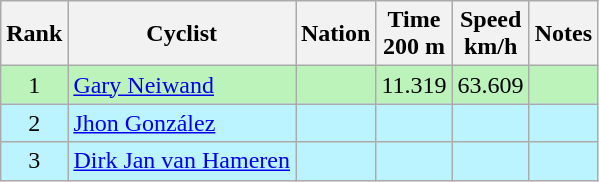<table class="wikitable sortable" style="text-align:center">
<tr>
<th>Rank</th>
<th>Cyclist</th>
<th>Nation</th>
<th>Time<br>200 m</th>
<th>Speed<br>km/h</th>
<th>Notes</th>
</tr>
<tr bgcolor=bbf3bb>
<td>1</td>
<td align=left><a href='#'>Gary Neiwand</a></td>
<td align=left></td>
<td>11.319</td>
<td>63.609</td>
<td></td>
</tr>
<tr bgcolor=bbf3ff>
<td>2</td>
<td align=left><a href='#'>Jhon González</a></td>
<td align=left></td>
<td></td>
<td></td>
<td></td>
</tr>
<tr bgcolor=bbf3ff>
<td>3</td>
<td align=left><a href='#'>Dirk Jan van Hameren</a></td>
<td></td>
<td></td>
<td></td>
<td></td>
</tr>
</table>
